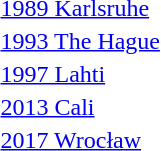<table>
<tr>
<td><a href='#'>1989 Karlsruhe</a></td>
<td></td>
<td></td>
<td></td>
</tr>
<tr>
<td><a href='#'>1993 The Hague</a></td>
<td></td>
<td></td>
<td></td>
</tr>
<tr>
<td><a href='#'>1997 Lahti</a></td>
<td></td>
<td></td>
<td></td>
</tr>
<tr>
<td><a href='#'>2013 Cali</a></td>
<td></td>
<td></td>
<td></td>
</tr>
<tr>
<td><a href='#'>2017 Wrocław</a></td>
<td></td>
<td></td>
<td></td>
</tr>
</table>
